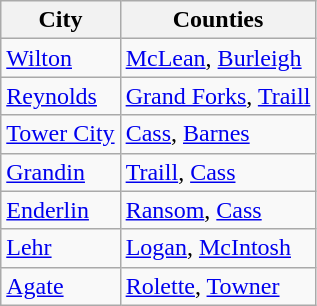<table class="wikitable sortable">
<tr>
<th>City</th>
<th>Counties</th>
</tr>
<tr>
<td><a href='#'>Wilton</a></td>
<td><a href='#'>McLean</a>, <a href='#'>Burleigh</a></td>
</tr>
<tr>
<td><a href='#'>Reynolds</a></td>
<td><a href='#'>Grand Forks</a>, <a href='#'>Traill</a></td>
</tr>
<tr>
<td><a href='#'>Tower City</a></td>
<td><a href='#'>Cass</a>, <a href='#'>Barnes</a></td>
</tr>
<tr>
<td><a href='#'>Grandin</a></td>
<td><a href='#'>Traill</a>, <a href='#'>Cass</a></td>
</tr>
<tr>
<td><a href='#'>Enderlin</a></td>
<td><a href='#'>Ransom</a>, <a href='#'>Cass</a></td>
</tr>
<tr>
<td><a href='#'>Lehr</a></td>
<td><a href='#'>Logan</a>, <a href='#'>McIntosh</a></td>
</tr>
<tr>
<td><a href='#'>Agate</a></td>
<td><a href='#'>Rolette</a>, <a href='#'>Towner</a></td>
</tr>
</table>
